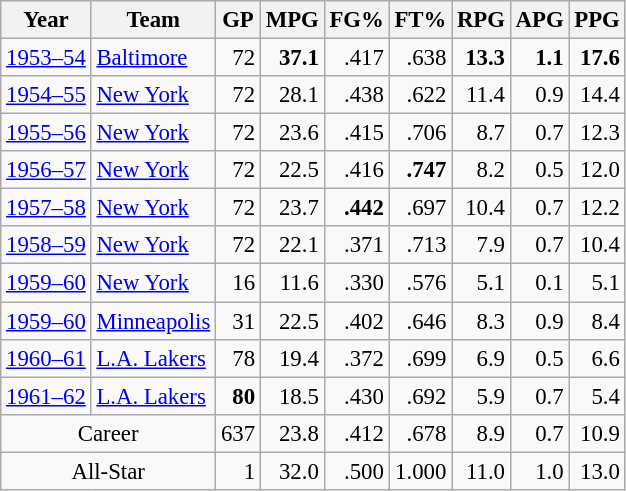<table class="wikitable sortable" style="font-size:95%; text-align:right;">
<tr>
<th>Year</th>
<th>Team</th>
<th>GP</th>
<th>MPG</th>
<th>FG%</th>
<th>FT%</th>
<th>RPG</th>
<th>APG</th>
<th>PPG</th>
</tr>
<tr>
<td style="text-align:left;"><a href='#'>1953–54</a></td>
<td style="text-align:left;"><a href='#'>Baltimore</a></td>
<td>72</td>
<td><strong>37.1</strong></td>
<td>.417</td>
<td>.638</td>
<td><strong>13.3</strong></td>
<td><strong>1.1</strong></td>
<td><strong>17.6</strong></td>
</tr>
<tr>
<td style="text-align:left;"><a href='#'>1954–55</a></td>
<td style="text-align:left;"><a href='#'>New York</a></td>
<td>72</td>
<td>28.1</td>
<td>.438</td>
<td>.622</td>
<td>11.4</td>
<td>0.9</td>
<td>14.4</td>
</tr>
<tr>
<td style="text-align:left;"><a href='#'>1955–56</a></td>
<td style="text-align:left;"><a href='#'>New York</a></td>
<td>72</td>
<td>23.6</td>
<td>.415</td>
<td>.706</td>
<td>8.7</td>
<td>0.7</td>
<td>12.3</td>
</tr>
<tr>
<td style="text-align:left;"><a href='#'>1956–57</a></td>
<td style="text-align:left;"><a href='#'>New York</a></td>
<td>72</td>
<td>22.5</td>
<td>.416</td>
<td><strong>.747</strong></td>
<td>8.2</td>
<td>0.5</td>
<td>12.0</td>
</tr>
<tr>
<td style="text-align:left;"><a href='#'>1957–58</a></td>
<td style="text-align:left;"><a href='#'>New York</a></td>
<td>72</td>
<td>23.7</td>
<td><strong>.442</strong></td>
<td>.697</td>
<td>10.4</td>
<td>0.7</td>
<td>12.2</td>
</tr>
<tr>
<td style="text-align:left;"><a href='#'>1958–59</a></td>
<td style="text-align:left;"><a href='#'>New York</a></td>
<td>72</td>
<td>22.1</td>
<td>.371</td>
<td>.713</td>
<td>7.9</td>
<td>0.7</td>
<td>10.4</td>
</tr>
<tr>
<td style="text-align:left;"><a href='#'>1959–60</a></td>
<td style="text-align:left;"><a href='#'>New York</a></td>
<td>16</td>
<td>11.6</td>
<td>.330</td>
<td>.576</td>
<td>5.1</td>
<td>0.1</td>
<td>5.1</td>
</tr>
<tr>
<td style="text-align:left;"><a href='#'>1959–60</a></td>
<td style="text-align:left;"><a href='#'>Minneapolis</a></td>
<td>31</td>
<td>22.5</td>
<td>.402</td>
<td>.646</td>
<td>8.3</td>
<td>0.9</td>
<td>8.4</td>
</tr>
<tr>
<td style="text-align:left;"><a href='#'>1960–61</a></td>
<td style="text-align:left;"><a href='#'>L.A. Lakers</a></td>
<td>78</td>
<td>19.4</td>
<td>.372</td>
<td>.699</td>
<td>6.9</td>
<td>0.5</td>
<td>6.6</td>
</tr>
<tr>
<td style="text-align:left;"><a href='#'>1961–62</a></td>
<td style="text-align:left;"><a href='#'>L.A. Lakers</a></td>
<td><strong>80</strong></td>
<td>18.5</td>
<td>.430</td>
<td>.692</td>
<td>5.9</td>
<td>0.7</td>
<td>5.4</td>
</tr>
<tr class="sortbottom">
<td colspan="2" style="text-align:center;">Career</td>
<td>637</td>
<td>23.8</td>
<td>.412</td>
<td>.678</td>
<td>8.9</td>
<td>0.7</td>
<td>10.9</td>
</tr>
<tr class="sortbottom">
<td colspan="2" style="text-align:center;">All-Star</td>
<td>1</td>
<td>32.0</td>
<td>.500</td>
<td>1.000</td>
<td>11.0</td>
<td>1.0</td>
<td>13.0</td>
</tr>
</table>
